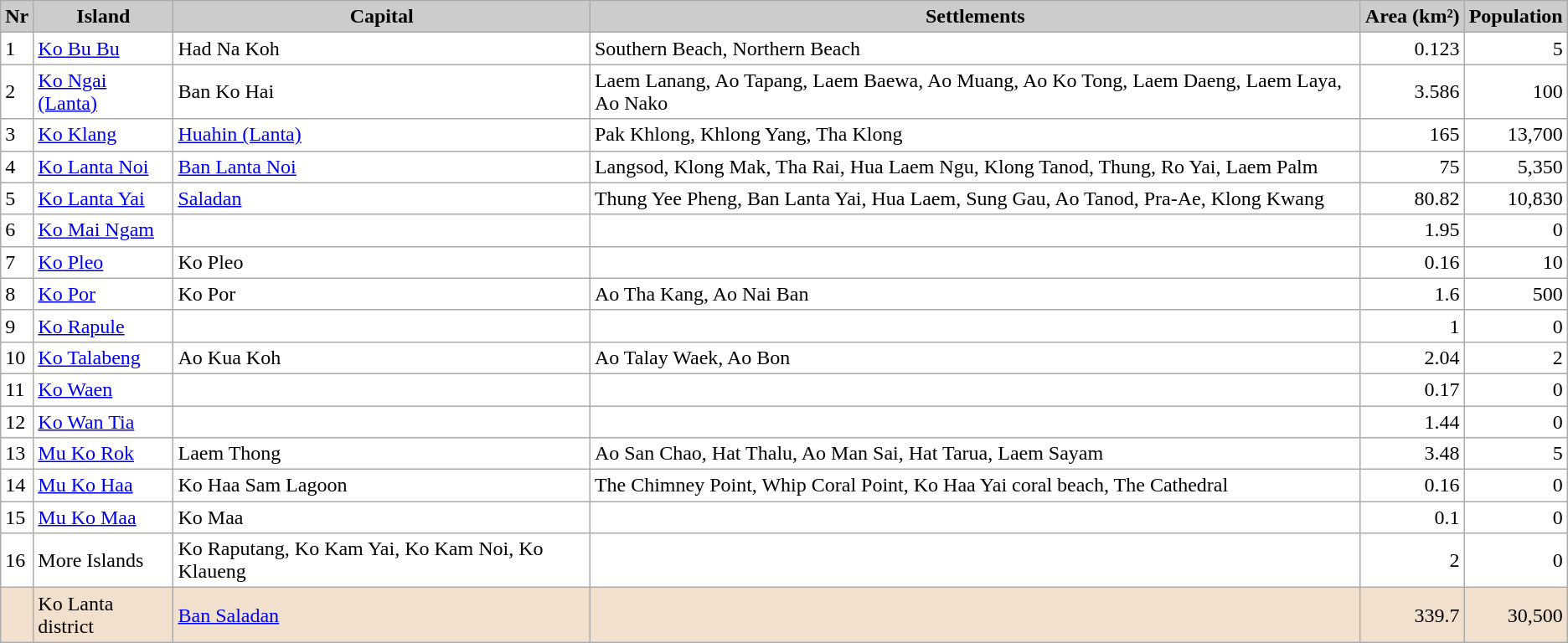<table class="wikitable sortable">
<tr>
<th style="background: #CCC;">Nr</th>
<th style="background: #CCC;" class="unsortable">Island</th>
<th style="background: #CCC;" class="unsortable">Capital</th>
<th style="background: #CCC;" class="unsortable">Settlements</th>
<th style="background: #CCC;">Area (km²)</th>
<th style="background: #CCC;">Population</th>
</tr>
<tr style="background:#FFF;">
<td>1</td>
<td><a href='#'>Ko Bu Bu</a></td>
<td>Had Na Koh</td>
<td>Southern Beach, Northern Beach</td>
<td align="right">0.123</td>
<td align="right">5</td>
</tr>
<tr style="background:#FFF;">
<td>2</td>
<td><a href='#'>Ko Ngai (Lanta)</a></td>
<td>Ban Ko Hai</td>
<td>Laem Lanang, Ao Tapang, Laem Baewa, Ao Muang, Ao Ko Tong, Laem Daeng, Laem Laya, Ao Nako</td>
<td align="right">3.586</td>
<td align="right">100</td>
</tr>
<tr style="background:#FFF;">
<td>3</td>
<td><a href='#'>Ko Klang</a></td>
<td><a href='#'>Huahin (Lanta)</a></td>
<td>Pak Khlong, Khlong Yang, Tha Klong</td>
<td align="right">165</td>
<td align="right">13,700</td>
</tr>
<tr style="background:#FFF;">
<td>4</td>
<td><a href='#'>Ko Lanta Noi</a></td>
<td><a href='#'>Ban Lanta Noi</a></td>
<td>Langsod, Klong Mak, Tha Rai, Hua Laem Ngu, Klong Tanod, Thung, Ro Yai, Laem Palm</td>
<td align="right">75</td>
<td align="right">5,350</td>
</tr>
<tr style="background:#FFF;">
<td>5</td>
<td><a href='#'>Ko Lanta Yai</a></td>
<td><a href='#'>Saladan</a></td>
<td>Thung Yee Pheng, Ban Lanta Yai, Hua Laem, Sung Gau, Ao Tanod, Pra-Ae, Klong Kwang</td>
<td align="right">80.82</td>
<td align="right">10,830</td>
</tr>
<tr style="background:#FFF;">
<td>6</td>
<td><a href='#'>Ko Mai Ngam</a></td>
<td></td>
<td></td>
<td align="right">1.95</td>
<td align="right">0</td>
</tr>
<tr style="background:#FFF;">
<td>7</td>
<td><a href='#'>Ko Pleo</a></td>
<td>Ko Pleo</td>
<td></td>
<td align="right">0.16</td>
<td align="right">10</td>
</tr>
<tr style="background:#FFF;">
<td>8</td>
<td><a href='#'>Ko Por</a></td>
<td>Ko Por</td>
<td>Ao Tha Kang, Ao Nai Ban</td>
<td align="right">1.6</td>
<td align="right">500</td>
</tr>
<tr style="background:#FFF;">
<td>9</td>
<td><a href='#'>Ko Rapule</a></td>
<td></td>
<td></td>
<td align="right">1</td>
<td align="right">0</td>
</tr>
<tr style="background:#FFF;">
<td>10</td>
<td><a href='#'>Ko Talabeng</a></td>
<td>Ao Kua Koh</td>
<td>Ao Talay Waek, Ao Bon</td>
<td align="right">2.04</td>
<td align="right">2</td>
</tr>
<tr style="background:#FFF;">
<td>11</td>
<td><a href='#'>Ko Waen</a></td>
<td></td>
<td></td>
<td align="right">0.17</td>
<td align="right">0</td>
</tr>
<tr style="background:#FFF;">
<td>12</td>
<td><a href='#'>Ko Wan Tia</a></td>
<td></td>
<td></td>
<td align="right">1.44</td>
<td align="right">0</td>
</tr>
<tr style="background:#FFF;">
<td>13</td>
<td><a href='#'>Mu Ko Rok</a></td>
<td>Laem Thong</td>
<td>Ao San Chao, Hat Thalu, Ao Man Sai, Hat Tarua, Laem Sayam</td>
<td align="right">3.48</td>
<td align="right">5</td>
</tr>
<tr style="background:#FFF;">
<td>14</td>
<td><a href='#'>Mu Ko Haa</a></td>
<td>Ko Haa Sam Lagoon</td>
<td>The Chimney Point, Whip Coral Point, Ko Haa Yai coral beach, The Cathedral</td>
<td align="right">0.16</td>
<td align="right">0</td>
</tr>
<tr style="background:#FFF;">
<td>15</td>
<td><a href='#'>Mu Ko Maa</a></td>
<td>Ko Maa</td>
<td></td>
<td align="right">0.1</td>
<td align="right">0</td>
</tr>
<tr style="background:#FFF;">
<td>16</td>
<td>More Islands</td>
<td>Ko Raputang, Ko Kam Yai, Ko Kam Noi, Ko Klaueng</td>
<td></td>
<td align="right">2</td>
<td align="right">0</td>
</tr>
<tr style="background:#F2E0CE;" | class="sortbottom">
<td> </td>
<td>Ko Lanta district</td>
<td><a href='#'>Ban Saladan</a></td>
<td></td>
<td align="right">339.7</td>
<td align="right">30,500</td>
</tr>
</table>
